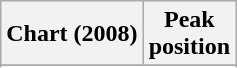<table class="wikitable sortable plainrowheaders" style="text-align:center">
<tr>
<th scope="col">Chart (2008)</th>
<th scope="col">Peak<br>position</th>
</tr>
<tr>
</tr>
<tr>
</tr>
<tr>
</tr>
</table>
